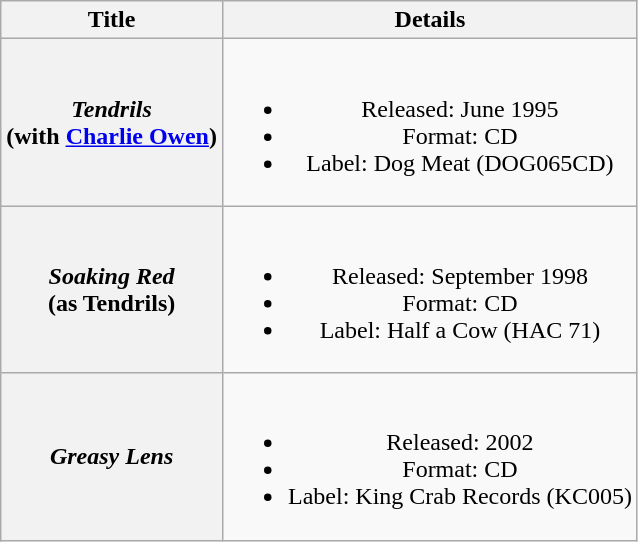<table class="wikitable plainrowheaders" style="text-align:center;" border="1">
<tr>
<th>Title</th>
<th>Details</th>
</tr>
<tr>
<th scope="row"><em>Tendrils</em> <br> (with <a href='#'>Charlie Owen</a>)</th>
<td><br><ul><li>Released: June 1995</li><li>Format: CD</li><li>Label: Dog Meat (DOG065CD)</li></ul></td>
</tr>
<tr>
<th scope="row"><em>Soaking Red</em> <br> (as Tendrils)</th>
<td><br><ul><li>Released: September 1998</li><li>Format: CD</li><li>Label: Half a Cow (HAC 71)</li></ul></td>
</tr>
<tr>
<th scope="row"><em>Greasy Lens</em></th>
<td><br><ul><li>Released: 2002</li><li>Format: CD</li><li>Label: King Crab Records (KC005)</li></ul></td>
</tr>
</table>
